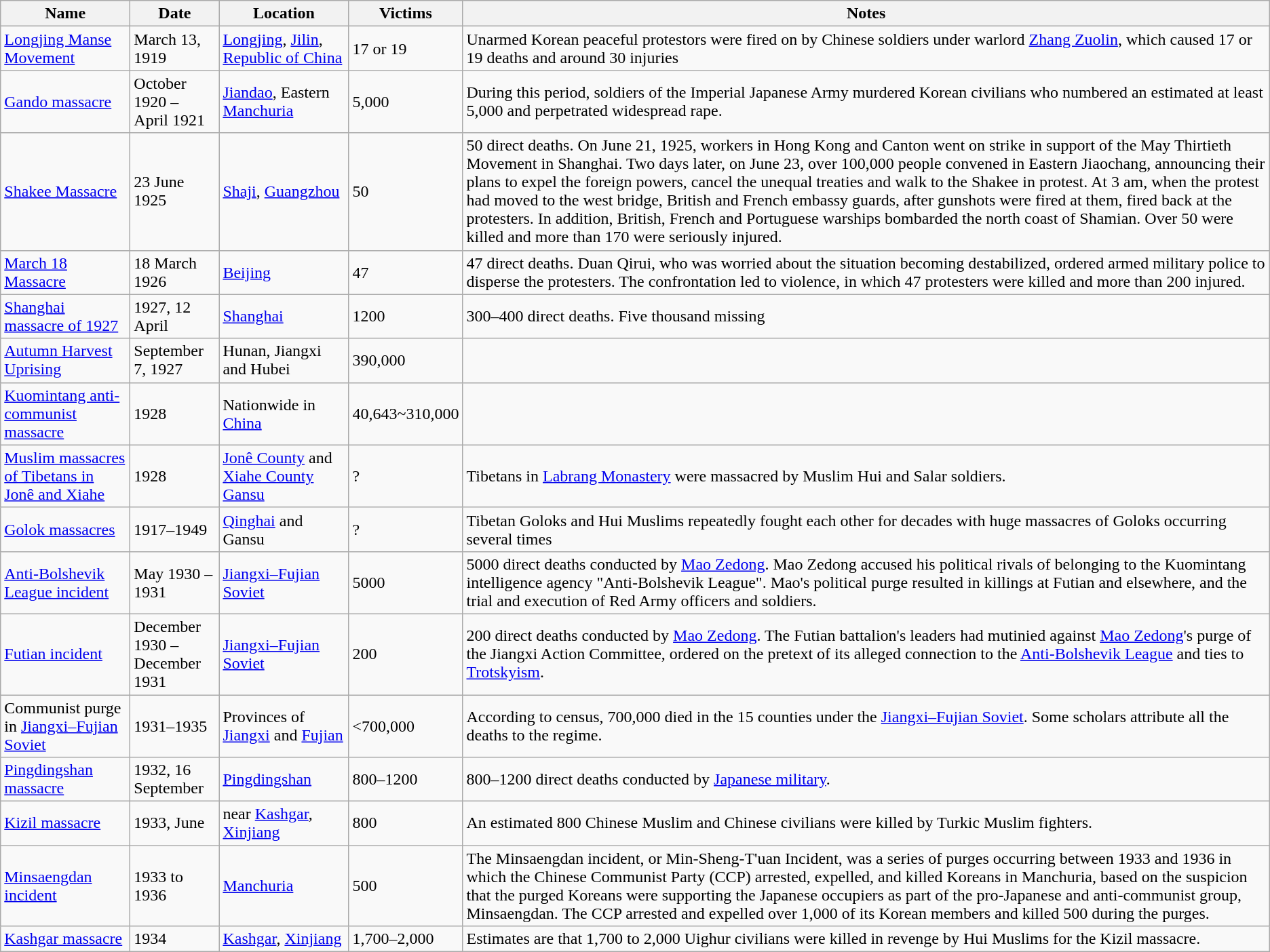<table class="sortable wikitable">
<tr>
<th style="width:120px;">Name</th>
<th style="width:80px;">Date</th>
<th style="width:120px;">Location</th>
<th style="width:75px;">Victims</th>
<th class="unsortable">Notes</th>
</tr>
<tr>
<td><a href='#'>Longjing Manse Movement</a></td>
<td>March 13, 1919</td>
<td><a href='#'>Longjing</a>, <a href='#'>Jilin</a>, <a href='#'>Republic of China</a></td>
<td>17 or 19</td>
<td>Unarmed Korean peaceful protestors were fired on by Chinese soldiers under warlord <a href='#'>Zhang Zuolin</a>, which caused 17 or 19 deaths and around 30 injuries</td>
</tr>
<tr>
<td><a href='#'>Gando massacre</a></td>
<td>October 1920 – April 1921</td>
<td><a href='#'>Jiandao</a>, Eastern <a href='#'>Manchuria</a></td>
<td>5,000</td>
<td>During this period, soldiers of the Imperial Japanese Army murdered Korean civilians who numbered an estimated at least 5,000 and perpetrated widespread rape.</td>
</tr>
<tr>
<td><a href='#'>Shakee Massacre</a></td>
<td>23 June 1925</td>
<td><a href='#'>Shaji</a>, <a href='#'>Guangzhou</a></td>
<td>50</td>
<td>50 direct deaths. On June 21, 1925, workers in Hong Kong and Canton went on strike in support of the May Thirtieth Movement in Shanghai. Two days later, on June 23, over 100,000 people convened in Eastern Jiaochang, announcing their plans to expel the foreign powers, cancel the unequal treaties and walk to the Shakee in protest. At 3 am, when the protest had moved to the west bridge, British and French embassy guards, after gunshots were fired at them, fired back at the protesters. In addition, British, French and Portuguese warships bombarded the north coast of Shamian. Over 50 were killed and more than 170 were seriously injured.</td>
</tr>
<tr>
<td><a href='#'>March 18 Massacre</a></td>
<td>18 March 1926</td>
<td><a href='#'>Beijing</a></td>
<td>47</td>
<td>47 direct deaths. Duan Qirui, who was worried about the situation becoming destabilized, ordered armed military police to disperse the protesters. The confrontation led to violence, in which 47 protesters were killed and more than 200 injured.</td>
</tr>
<tr>
<td><a href='#'>Shanghai massacre of 1927</a></td>
<td>1927, 12 April</td>
<td><a href='#'>Shanghai</a></td>
<td>1200</td>
<td>300–400 direct deaths. Five thousand missing</td>
</tr>
<tr>
<td><a href='#'>Autumn Harvest Uprising</a></td>
<td>September 7, 1927</td>
<td>Hunan, Jiangxi and Hubei</td>
<td>390,000</td>
<td></td>
</tr>
<tr>
<td><a href='#'>Kuomintang anti-communist massacre</a></td>
<td>1928</td>
<td>Nationwide in <a href='#'>China</a></td>
<td>40,643~310,000</td>
</tr>
<tr>
<td><a href='#'>Muslim massacres of Tibetans in Jonê and Xiahe</a></td>
<td>1928</td>
<td><a href='#'>Jonê County</a> and <a href='#'>Xiahe County</a> <a href='#'>Gansu</a></td>
<td>?</td>
<td>Tibetans in <a href='#'>Labrang Monastery</a> were massacred by Muslim Hui and Salar soldiers.</td>
</tr>
<tr>
<td><a href='#'>Golok massacres</a></td>
<td>1917–1949</td>
<td><a href='#'>Qinghai</a> and Gansu</td>
<td>?</td>
<td>Tibetan Goloks and Hui Muslims repeatedly fought each other for decades with huge massacres of Goloks occurring several times</td>
</tr>
<tr>
<td><a href='#'>Anti-Bolshevik League incident</a></td>
<td>May 1930 – 1931</td>
<td><a href='#'>Jiangxi–Fujian Soviet</a></td>
<td>5000</td>
<td>5000 direct deaths conducted by <a href='#'>Mao Zedong</a>. Mao Zedong accused his political rivals of belonging to the Kuomintang intelligence agency "Anti-Bolshevik League". Mao's political purge resulted in killings at Futian and elsewhere, and the trial and execution of Red Army officers and soldiers.</td>
</tr>
<tr>
<td><a href='#'>Futian incident</a></td>
<td>December 1930 – December 1931</td>
<td><a href='#'>Jiangxi–Fujian Soviet</a></td>
<td>200</td>
<td>200 direct deaths conducted by <a href='#'>Mao Zedong</a>. The Futian battalion's leaders had mutinied against <a href='#'>Mao Zedong</a>'s purge of the Jiangxi Action Committee, ordered on the pretext of its alleged connection to the <a href='#'>Anti-Bolshevik League</a> and ties to <a href='#'>Trotskyism</a>.</td>
</tr>
<tr>
<td>Communist purge in <a href='#'>Jiangxi–Fujian Soviet</a></td>
<td>1931–1935</td>
<td>Provinces of <a href='#'>Jiangxi</a> and <a href='#'>Fujian</a></td>
<td><700,000</td>
<td>According to census, 700,000 died in the 15 counties under the <a href='#'>Jiangxi–Fujian Soviet</a>. Some scholars attribute all the deaths to the regime.</td>
</tr>
<tr>
<td><a href='#'>Pingdingshan massacre</a></td>
<td>1932, 16 September</td>
<td><a href='#'>Pingdingshan</a></td>
<td>800–1200</td>
<td>800–1200 direct deaths conducted by <a href='#'>Japanese military</a>.</td>
</tr>
<tr>
<td><a href='#'>Kizil massacre</a></td>
<td>1933, June</td>
<td>near <a href='#'>Kashgar</a>, <a href='#'>Xinjiang</a></td>
<td>800</td>
<td>An estimated 800 Chinese Muslim and Chinese civilians were killed by Turkic Muslim fighters.</td>
</tr>
<tr>
<td><a href='#'>Minsaengdan incident</a></td>
<td>1933 to 1936</td>
<td><a href='#'>Manchuria</a></td>
<td>500</td>
<td>The Minsaengdan incident, or Min-Sheng-T'uan Incident, was a series of purges occurring between 1933 and 1936 in which the Chinese Communist Party (CCP) arrested, expelled, and killed Koreans in Manchuria, based on the suspicion that the purged Koreans were supporting the Japanese occupiers as part of the pro-Japanese and anti-communist group, Minsaengdan. The CCP arrested and expelled over 1,000 of its Korean members and killed 500 during the purges.</td>
</tr>
<tr>
<td><a href='#'>Kashgar massacre</a></td>
<td>1934</td>
<td><a href='#'>Kashgar</a>, <a href='#'>Xinjiang</a></td>
<td>1,700–2,000</td>
<td>Estimates are that 1,700 to 2,000 Uighur civilians were killed in revenge by Hui Muslims for the Kizil massacre.</td>
</tr>
</table>
